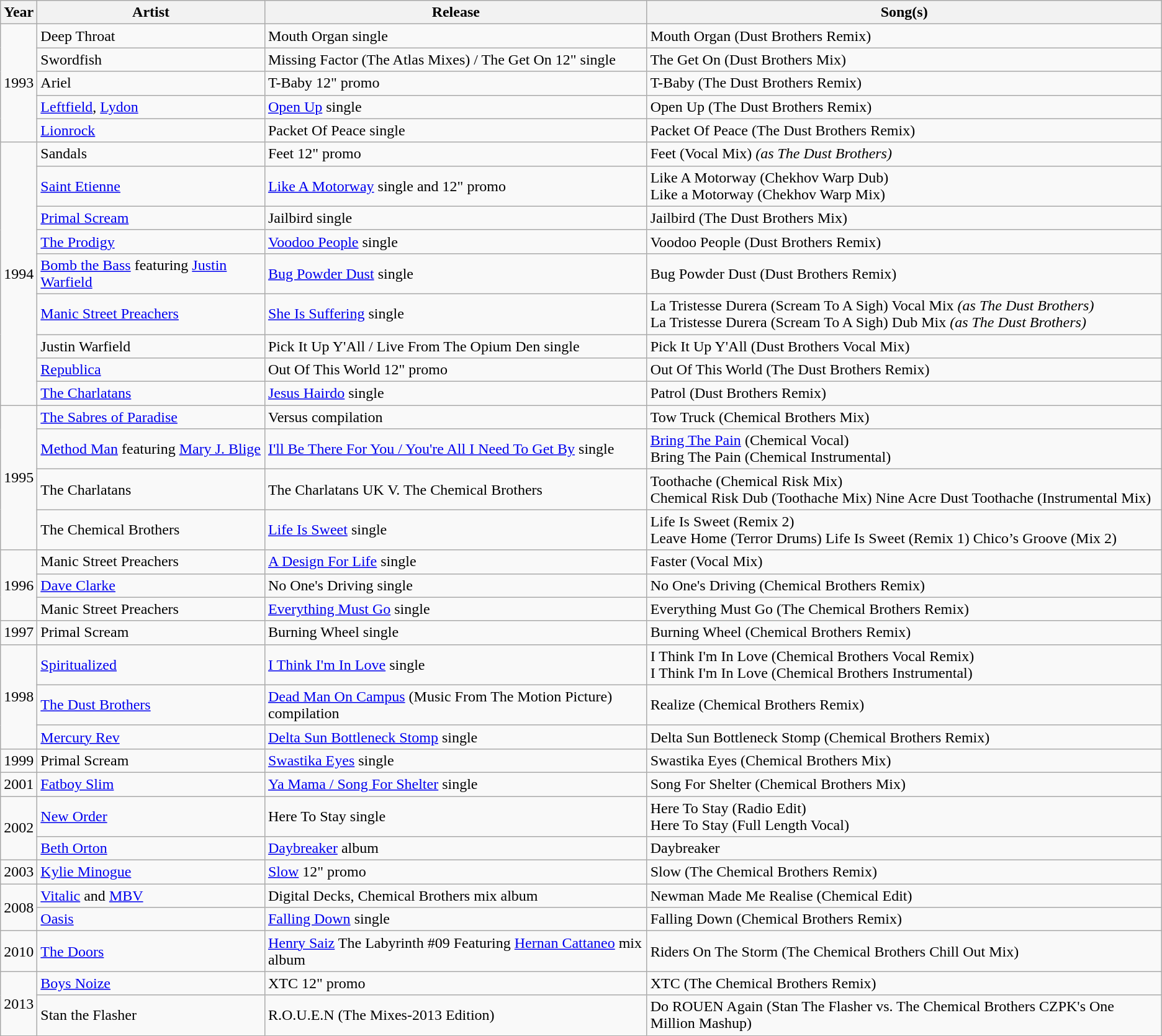<table class="wikitable">
<tr>
<th>Year</th>
<th>Artist</th>
<th>Release</th>
<th>Song(s)</th>
</tr>
<tr>
<td rowspan="5">1993</td>
<td>Deep Throat</td>
<td>Mouth Organ single</td>
<td>Mouth Organ (Dust Brothers Remix)</td>
</tr>
<tr>
<td>Swordfish</td>
<td>Missing Factor (The Atlas Mixes) / The Get On 12" single</td>
<td>The Get On (Dust Brothers Mix)</td>
</tr>
<tr>
<td>Ariel</td>
<td>T-Baby 12" promo</td>
<td>T-Baby (The Dust Brothers Remix)</td>
</tr>
<tr>
<td><a href='#'>Leftfield</a>, <a href='#'>Lydon</a></td>
<td><a href='#'>Open Up</a> single</td>
<td>Open Up (The Dust Brothers Remix)</td>
</tr>
<tr>
<td><a href='#'>Lionrock</a></td>
<td>Packet Of Peace single</td>
<td>Packet Of Peace (The Dust Brothers Remix)</td>
</tr>
<tr>
<td rowspan="9">1994</td>
<td>Sandals</td>
<td>Feet 12" promo</td>
<td>Feet (Vocal Mix) <em>(as The Dust Brothers)</em></td>
</tr>
<tr>
<td><a href='#'>Saint Etienne</a></td>
<td><a href='#'>Like A Motorway</a> single and 12" promo</td>
<td>Like A Motorway (Chekhov Warp Dub)<br>Like a Motorway (Chekhov Warp Mix)</td>
</tr>
<tr>
<td><a href='#'>Primal Scream</a></td>
<td>Jailbird single</td>
<td>Jailbird (The Dust Brothers Mix)</td>
</tr>
<tr>
<td><a href='#'>The Prodigy</a></td>
<td><a href='#'>Voodoo People</a> single</td>
<td>Voodoo People (Dust Brothers Remix)</td>
</tr>
<tr>
<td><a href='#'>Bomb the Bass</a> featuring <a href='#'>Justin Warfield</a></td>
<td><a href='#'>Bug Powder Dust</a> single</td>
<td>Bug Powder Dust (Dust Brothers Remix)</td>
</tr>
<tr>
<td><a href='#'>Manic Street Preachers</a></td>
<td><a href='#'>She Is Suffering</a> single</td>
<td>La Tristesse Durera (Scream To A Sigh) Vocal Mix <em>(as The Dust Brothers)</em><br>La Tristesse Durera (Scream To A Sigh) Dub Mix <em>(as The Dust Brothers)</em></td>
</tr>
<tr>
<td>Justin Warfield</td>
<td>Pick It Up Y'All / Live From The Opium Den single</td>
<td>Pick It Up Y'All (Dust Brothers Vocal Mix)</td>
</tr>
<tr>
<td><a href='#'>Republica</a></td>
<td>Out Of This World 12" promo</td>
<td>Out Of This World (The Dust Brothers Remix)</td>
</tr>
<tr>
<td><a href='#'>The Charlatans</a></td>
<td><a href='#'>Jesus Hairdo</a> single</td>
<td>Patrol (Dust Brothers Remix)</td>
</tr>
<tr>
<td rowspan="4">1995</td>
<td><a href='#'>The Sabres of Paradise</a></td>
<td>Versus compilation</td>
<td>Tow Truck (Chemical Brothers Mix)</td>
</tr>
<tr>
<td><a href='#'>Method Man</a> featuring <a href='#'>Mary J. Blige</a></td>
<td><a href='#'>I'll Be There For You / You're All I Need To Get By</a> single</td>
<td><a href='#'>Bring The Pain</a> (Chemical Vocal)<br>Bring The Pain (Chemical Instrumental)</td>
</tr>
<tr>
<td>The Charlatans</td>
<td>The Charlatans UK V. The Chemical Brothers</td>
<td>Toothache (Chemical Risk Mix)<br>Chemical Risk Dub (Toothache Mix)
Nine Acre Dust
Toothache (Instrumental Mix)</td>
</tr>
<tr>
<td>The Chemical Brothers</td>
<td><a href='#'>Life Is Sweet</a> single</td>
<td>Life Is Sweet (Remix 2)<br>Leave Home (Terror Drums)
Life Is Sweet (Remix 1)
Chico’s Groove (Mix 2)</td>
</tr>
<tr>
<td rowspan="3">1996</td>
<td>Manic Street Preachers</td>
<td><a href='#'>A Design For Life</a> single</td>
<td>Faster (Vocal Mix)</td>
</tr>
<tr>
<td><a href='#'>Dave Clarke</a></td>
<td>No One's Driving single</td>
<td>No One's Driving (Chemical Brothers Remix)</td>
</tr>
<tr>
<td>Manic Street Preachers</td>
<td><a href='#'>Everything Must Go</a> single</td>
<td>Everything Must Go (The Chemical Brothers Remix)</td>
</tr>
<tr>
<td>1997</td>
<td>Primal Scream</td>
<td>Burning Wheel single</td>
<td>Burning Wheel (Chemical Brothers Remix)</td>
</tr>
<tr>
<td rowspan="3">1998</td>
<td><a href='#'>Spiritualized</a></td>
<td><a href='#'>I Think I'm In Love</a> single</td>
<td>I Think I'm In Love (Chemical Brothers Vocal Remix)<br>I Think I'm In Love (Chemical Brothers Instrumental)</td>
</tr>
<tr>
<td><a href='#'>The Dust Brothers</a></td>
<td><a href='#'>Dead Man On Campus</a> (Music From The Motion Picture) compilation</td>
<td>Realize (Chemical Brothers Remix)</td>
</tr>
<tr>
<td><a href='#'>Mercury Rev</a></td>
<td><a href='#'>Delta Sun Bottleneck Stomp</a> single</td>
<td>Delta Sun Bottleneck Stomp (Chemical Brothers Remix)</td>
</tr>
<tr>
<td>1999</td>
<td>Primal Scream</td>
<td><a href='#'>Swastika Eyes</a> single</td>
<td>Swastika Eyes (Chemical Brothers Mix)</td>
</tr>
<tr>
<td>2001</td>
<td><a href='#'>Fatboy Slim</a></td>
<td><a href='#'>Ya Mama / Song For Shelter</a> single</td>
<td>Song For Shelter (Chemical Brothers Mix)</td>
</tr>
<tr>
<td rowspan="2">2002</td>
<td><a href='#'>New Order</a></td>
<td>Here To Stay single</td>
<td>Here To Stay (Radio Edit)<br>Here To Stay (Full Length Vocal)</td>
</tr>
<tr>
<td><a href='#'>Beth Orton</a></td>
<td><a href='#'>Daybreaker</a> album</td>
<td>Daybreaker</td>
</tr>
<tr>
<td>2003</td>
<td><a href='#'>Kylie Minogue</a></td>
<td><a href='#'>Slow</a> 12" promo</td>
<td>Slow (The Chemical Brothers Remix)</td>
</tr>
<tr>
<td rowspan="2">2008</td>
<td><a href='#'>Vitalic</a> and <a href='#'>MBV</a></td>
<td>Digital Decks, Chemical Brothers mix album</td>
<td>Newman Made Me Realise (Chemical Edit)</td>
</tr>
<tr>
<td><a href='#'>Oasis</a></td>
<td><a href='#'>Falling Down</a> single</td>
<td>Falling Down (Chemical Brothers Remix)</td>
</tr>
<tr>
<td>2010</td>
<td><a href='#'>The Doors</a></td>
<td><a href='#'>Henry Saiz</a> The Labyrinth #09 Featuring <a href='#'>Hernan Cattaneo</a> mix album</td>
<td>Riders On The Storm (The Chemical Brothers Chill Out Mix)</td>
</tr>
<tr>
<td rowspan="2">2013</td>
<td><a href='#'>Boys Noize</a></td>
<td>XTC 12" promo</td>
<td>XTC (The Chemical Brothers Remix)</td>
</tr>
<tr>
<td>Stan the Flasher</td>
<td>R.O.U.E.N (The Mixes-2013 Edition)</td>
<td>Do ROUEN Again (Stan The Flasher vs. The Chemical Brothers CZPK's One Million Mashup)</td>
</tr>
</table>
